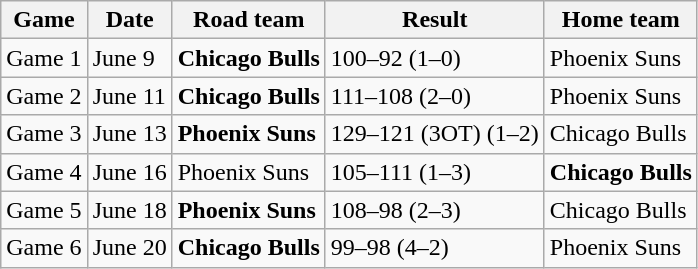<table class="wikitable">
<tr>
<th>Game</th>
<th>Date</th>
<th>Road team</th>
<th>Result</th>
<th>Home team</th>
</tr>
<tr>
<td>Game 1</td>
<td>June 9</td>
<td><strong>Chicago Bulls</strong></td>
<td>100–92 (1–0)</td>
<td>Phoenix Suns</td>
</tr>
<tr>
<td>Game 2</td>
<td>June 11</td>
<td><strong>Chicago Bulls</strong></td>
<td>111–108 (2–0)</td>
<td>Phoenix Suns</td>
</tr>
<tr>
<td>Game 3</td>
<td>June 13</td>
<td><strong>Phoenix Suns</strong></td>
<td>129–121 (3OT) (1–2)</td>
<td>Chicago Bulls</td>
</tr>
<tr>
<td>Game 4</td>
<td>June 16</td>
<td>Phoenix Suns</td>
<td>105–111 (1–3)</td>
<td><strong>Chicago Bulls</strong></td>
</tr>
<tr>
<td>Game 5</td>
<td>June 18</td>
<td><strong>Phoenix Suns</strong></td>
<td>108–98 (2–3)</td>
<td>Chicago Bulls</td>
</tr>
<tr>
<td>Game 6</td>
<td>June 20</td>
<td><strong>Chicago Bulls</strong></td>
<td>99–98 (4–2)</td>
<td>Phoenix Suns</td>
</tr>
</table>
